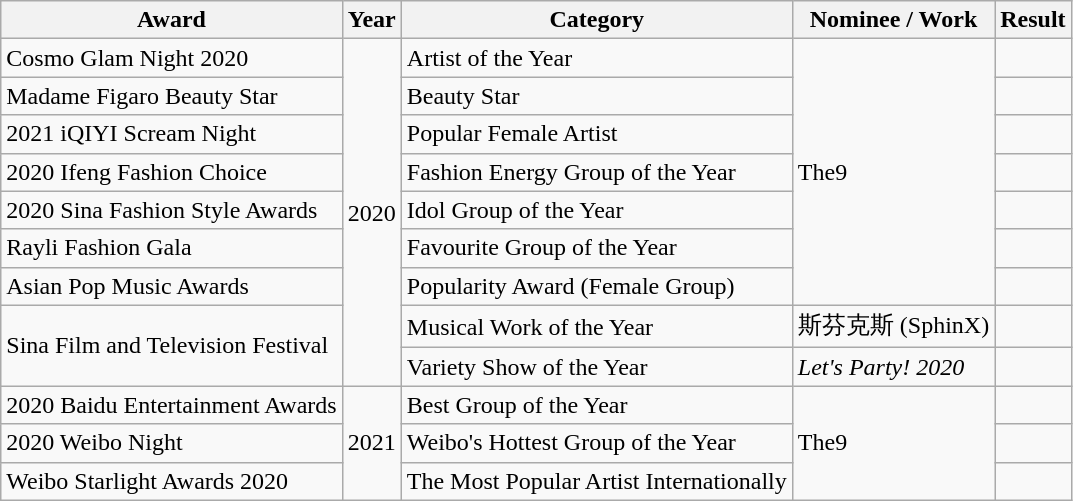<table class="wikitable">
<tr>
<th>Award</th>
<th>Year</th>
<th>Category</th>
<th>Nominee / Work</th>
<th>Result</th>
</tr>
<tr>
<td>Cosmo Glam Night 2020</td>
<td rowspan="9">2020</td>
<td>Artist of the Year</td>
<td rowspan="7" THE9>The9</td>
<td></td>
</tr>
<tr>
<td>Madame Figaro Beauty Star</td>
<td>Beauty Star</td>
<td></td>
</tr>
<tr>
<td>2021 iQIYI Scream Night</td>
<td>Popular Female Artist</td>
<td></td>
</tr>
<tr>
<td>2020 Ifeng Fashion Choice</td>
<td>Fashion Energy Group of the Year</td>
<td></td>
</tr>
<tr>
<td>2020 Sina Fashion Style Awards</td>
<td>Idol Group of the Year</td>
<td></td>
</tr>
<tr>
<td>Rayli Fashion Gala</td>
<td>Favourite Group of the Year</td>
<td></td>
</tr>
<tr>
<td>Asian Pop Music Awards</td>
<td>Popularity Award (Female Group)</td>
<td></td>
</tr>
<tr>
<td rowspan="2">Sina Film and Television Festival</td>
<td>Musical Work of the Year</td>
<td>斯芬克斯 (SphinX)</td>
<td></td>
</tr>
<tr>
<td>Variety Show of the Year</td>
<td><em>Let's Party! 2020</em></td>
<td></td>
</tr>
<tr>
<td>2020 Baidu Entertainment Awards</td>
<td rowspan="3">2021</td>
<td>Best Group of the Year</td>
<td rowspan="3" THE9>The9</td>
<td></td>
</tr>
<tr>
<td>2020 Weibo Night</td>
<td>Weibo's Hottest Group of the Year</td>
<td></td>
</tr>
<tr>
<td>Weibo Starlight Awards 2020</td>
<td>The Most Popular Artist Internationally</td>
<td></td>
</tr>
</table>
